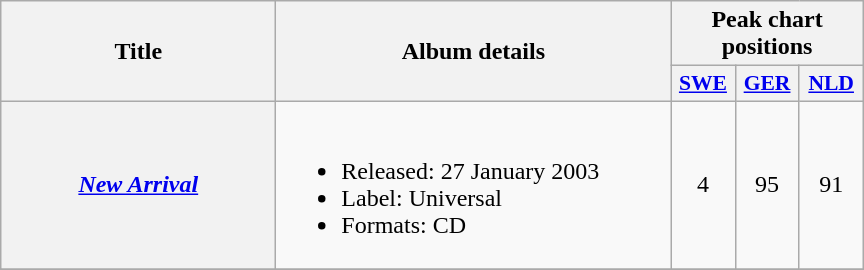<table class="wikitable plainrowheaders" style="text-align:center;">
<tr>
<th scope="col" rowspan="2" style="width:11em;">Title</th>
<th scope="col" rowspan="2" style="width:16em;">Album details</th>
<th scope="col" colspan="3">Peak chart positions</th>
</tr>
<tr>
<th scope="col" style="width:2.5em;font-size:90%;"><a href='#'>SWE</a><br></th>
<th scope="col" style="width:2.5em;font-size:90%;"><a href='#'>GER</a><br></th>
<th scope="col" style="width:2.5em;font-size:90%;"><a href='#'>NLD</a><br></th>
</tr>
<tr>
<th scope="row"><em><a href='#'>New Arrival</a></em></th>
<td align="left"><br><ul><li>Released: 27 January 2003</li><li>Label: Universal</li><li>Formats: CD</li></ul></td>
<td>4</td>
<td>95</td>
<td>91</td>
</tr>
<tr>
</tr>
</table>
